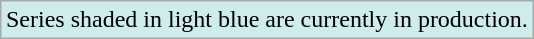<table style="border: 1px solid darkgray; background: #CFECEC">
<tr>
<td>Series shaded in light blue are currently in production.</td>
</tr>
</table>
